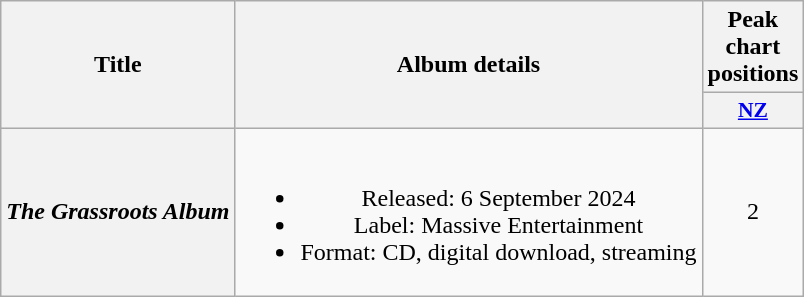<table class="wikitable plainrowheaders" style="text-align:center;">
<tr>
<th scope="col" rowspan="2">Title</th>
<th scope="col" rowspan="2">Album details</th>
<th scope="col" colspan="1">Peak chart positions</th>
</tr>
<tr>
<th scope="col" style="width:3em;font-size:90%;"><a href='#'>NZ</a><br></th>
</tr>
<tr>
<th scope="row"><em>The Grassroots Album</em></th>
<td><br><ul><li>Released: 6 September 2024</li><li>Label: Massive Entertainment</li><li>Format: CD, digital download, streaming</li></ul></td>
<td>2<br></td>
</tr>
</table>
